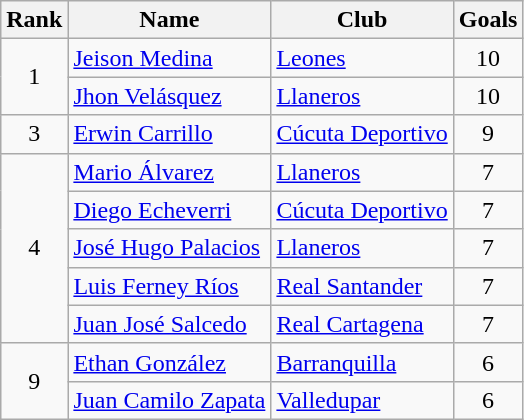<table class="wikitable" border="1">
<tr>
<th>Rank</th>
<th>Name</th>
<th>Club</th>
<th>Goals</th>
</tr>
<tr>
<td rowspan=2 align=center>1</td>
<td> <a href='#'>Jeison Medina</a></td>
<td><a href='#'>Leones</a></td>
<td align=center>10</td>
</tr>
<tr>
<td> <a href='#'>Jhon Velásquez</a></td>
<td><a href='#'>Llaneros</a></td>
<td align=center>10</td>
</tr>
<tr>
<td align=center>3</td>
<td> <a href='#'>Erwin Carrillo</a></td>
<td><a href='#'>Cúcuta Deportivo</a></td>
<td align=center>9</td>
</tr>
<tr>
<td rowspan=5 align=center>4</td>
<td> <a href='#'>Mario Álvarez</a></td>
<td><a href='#'>Llaneros</a></td>
<td align=center>7</td>
</tr>
<tr>
<td> <a href='#'>Diego Echeverri</a></td>
<td><a href='#'>Cúcuta Deportivo</a></td>
<td align=center>7</td>
</tr>
<tr>
<td> <a href='#'>José Hugo Palacios</a></td>
<td><a href='#'>Llaneros</a></td>
<td align=center>7</td>
</tr>
<tr>
<td> <a href='#'>Luis Ferney Ríos</a></td>
<td><a href='#'>Real Santander</a></td>
<td align=center>7</td>
</tr>
<tr>
<td> <a href='#'>Juan José Salcedo</a></td>
<td><a href='#'>Real Cartagena</a></td>
<td align=center>7</td>
</tr>
<tr>
<td rowspan=2 align=center>9</td>
<td> <a href='#'>Ethan González</a></td>
<td><a href='#'>Barranquilla</a></td>
<td align=center>6</td>
</tr>
<tr>
<td> <a href='#'>Juan Camilo Zapata</a></td>
<td><a href='#'>Valledupar</a></td>
<td align=center>6</td>
</tr>
</table>
